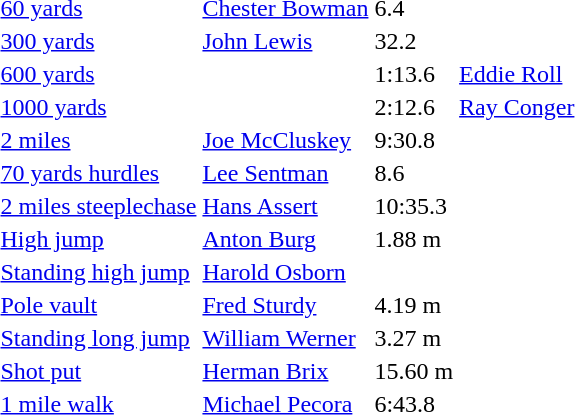<table>
<tr>
<td><a href='#'>60 yards</a></td>
<td><a href='#'>Chester Bowman</a></td>
<td>6.4</td>
<td></td>
<td></td>
<td></td>
<td></td>
</tr>
<tr>
<td><a href='#'>300 yards</a></td>
<td><a href='#'>John Lewis</a></td>
<td>32.2</td>
<td></td>
<td></td>
<td></td>
<td></td>
</tr>
<tr>
<td><a href='#'>600 yards</a></td>
<td></td>
<td>1:13.6</td>
<td><a href='#'>Eddie Roll</a></td>
<td></td>
<td></td>
<td></td>
</tr>
<tr>
<td><a href='#'>1000 yards</a></td>
<td></td>
<td>2:12.6</td>
<td><a href='#'>Ray Conger</a></td>
<td></td>
<td></td>
<td></td>
</tr>
<tr>
<td><a href='#'>2 miles</a></td>
<td><a href='#'>Joe McCluskey</a></td>
<td>9:30.8</td>
<td></td>
<td></td>
<td></td>
<td></td>
</tr>
<tr>
<td><a href='#'>70 yards hurdles</a></td>
<td><a href='#'>Lee Sentman</a></td>
<td>8.6</td>
<td></td>
<td></td>
<td></td>
<td></td>
</tr>
<tr>
<td><a href='#'>2 miles steeplechase</a></td>
<td><a href='#'>Hans Assert</a></td>
<td>10:35.3</td>
<td></td>
<td></td>
<td></td>
<td></td>
</tr>
<tr>
<td><a href='#'>High jump</a></td>
<td><a href='#'>Anton Burg</a></td>
<td>1.88 m</td>
<td></td>
<td></td>
<td></td>
<td></td>
</tr>
<tr>
<td><a href='#'>Standing high jump</a></td>
<td><a href='#'>Harold Osborn</a></td>
<td></td>
<td></td>
<td></td>
<td></td>
<td></td>
</tr>
<tr>
<td><a href='#'>Pole vault</a></td>
<td><a href='#'>Fred Sturdy</a></td>
<td>4.19 m</td>
<td></td>
<td></td>
<td></td>
<td></td>
</tr>
<tr>
<td><a href='#'>Standing long jump</a></td>
<td><a href='#'>William Werner</a></td>
<td>3.27 m</td>
<td></td>
<td></td>
<td></td>
<td></td>
</tr>
<tr>
<td><a href='#'>Shot put</a></td>
<td><a href='#'>Herman Brix</a></td>
<td>15.60 m</td>
<td></td>
<td></td>
<td></td>
<td></td>
</tr>
<tr>
<td><a href='#'>1 mile walk</a></td>
<td><a href='#'>Michael Pecora</a></td>
<td>6:43.8</td>
<td></td>
<td></td>
<td></td>
<td></td>
</tr>
</table>
